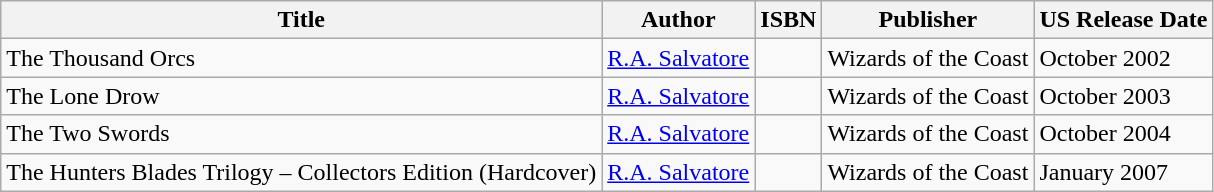<table class="wikitable">
<tr>
<th>Title</th>
<th>Author</th>
<th>ISBN</th>
<th>Publisher</th>
<th>US Release Date</th>
</tr>
<tr>
<td>The Thousand Orcs</td>
<td><a href='#'>R.A. Salvatore</a></td>
<td></td>
<td>Wizards of the Coast</td>
<td>October 2002</td>
</tr>
<tr>
<td>The Lone Drow</td>
<td><a href='#'>R.A. Salvatore</a></td>
<td></td>
<td>Wizards of the Coast</td>
<td>October 2003</td>
</tr>
<tr>
<td>The Two Swords</td>
<td><a href='#'>R.A. Salvatore</a></td>
<td></td>
<td>Wizards of the Coast</td>
<td>October 2004</td>
</tr>
<tr>
<td>The Hunters Blades Trilogy – Collectors Edition (Hardcover)</td>
<td><a href='#'>R.A. Salvatore</a></td>
<td></td>
<td>Wizards of the Coast</td>
<td>January 2007</td>
</tr>
</table>
